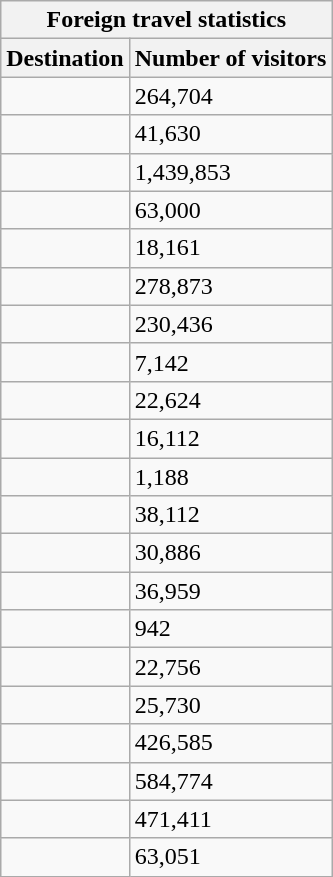<table class="wikitable sortable">
<tr>
<th colspan="2">Foreign travel statistics</th>
</tr>
<tr>
<th>Destination</th>
<th>Number of visitors</th>
</tr>
<tr>
<td></td>
<td>264,704</td>
</tr>
<tr>
<td></td>
<td>41,630</td>
</tr>
<tr>
<td></td>
<td>1,439,853</td>
</tr>
<tr>
<td></td>
<td>63,000</td>
</tr>
<tr>
<td></td>
<td>18,161</td>
</tr>
<tr>
<td></td>
<td>278,873</td>
</tr>
<tr>
<td></td>
<td>230,436</td>
</tr>
<tr>
<td></td>
<td>7,142</td>
</tr>
<tr>
<td></td>
<td>22,624</td>
</tr>
<tr>
<td></td>
<td>16,112</td>
</tr>
<tr>
<td></td>
<td>1,188</td>
</tr>
<tr>
<td></td>
<td>38,112</td>
</tr>
<tr>
<td></td>
<td>30,886</td>
</tr>
<tr>
<td></td>
<td>36,959</td>
</tr>
<tr>
<td></td>
<td>942</td>
</tr>
<tr>
<td></td>
<td>22,756</td>
</tr>
<tr>
<td></td>
<td>25,730</td>
</tr>
<tr>
<td></td>
<td>426,585</td>
</tr>
<tr>
<td></td>
<td>584,774</td>
</tr>
<tr>
<td></td>
<td>471,411</td>
</tr>
<tr>
<td></td>
<td>63,051</td>
</tr>
</table>
